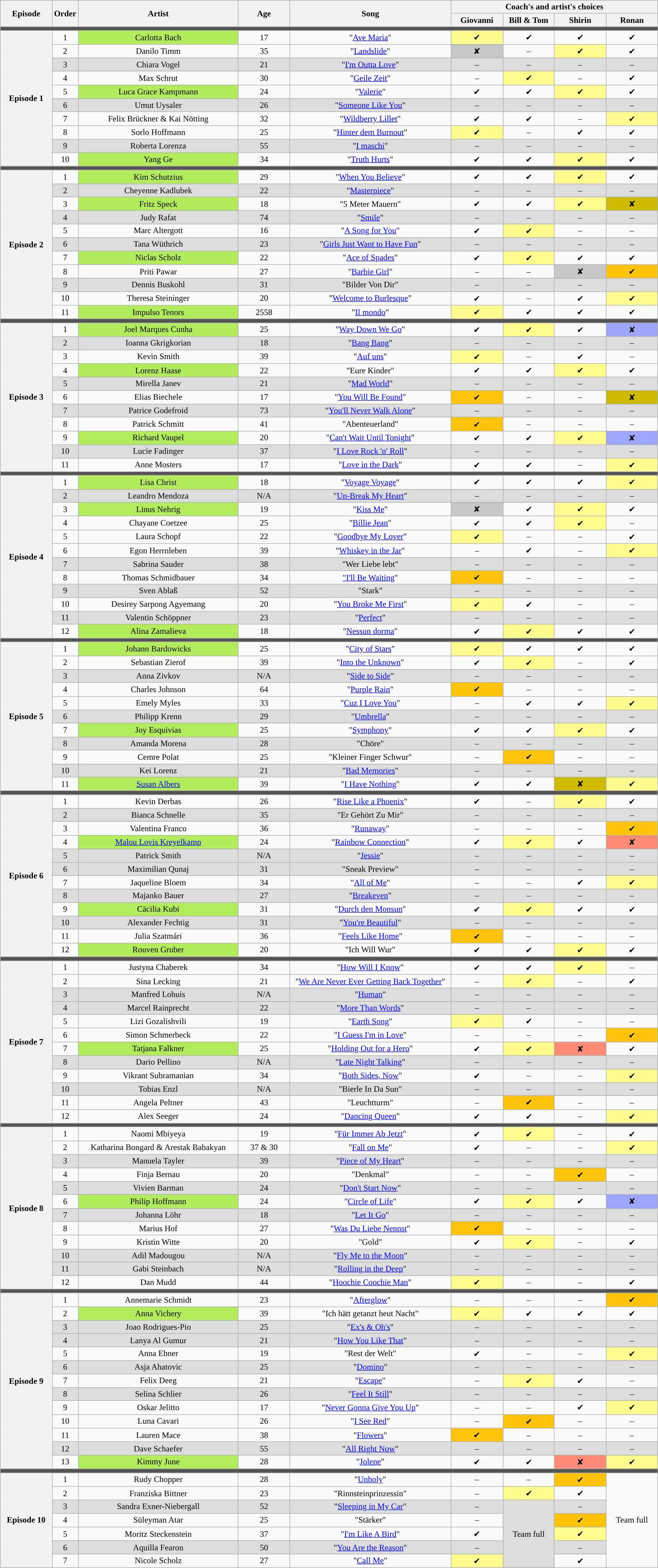<table class="wikitable" style="text-align:center; width:100%">
<tr>
<th rowspan="2" scope="col" style="width:08%">Episode</th>
<th rowspan="2" scope="col" style="width:02%">Order</th>
<th rowspan="2" scope="col" style="width:25%">Artist</th>
<th rowspan="2" scope="col" style="width:08%">Age</th>
<th rowspan="2" scope="col" style="width:25%">Song</th>
<th colspan="4" scope="col" style="width:30%">Coach's and artist's choices</th>
</tr>
<tr>
<th style="width:08%">Giovanni</th>
<th style="width:08%">Bill & Tom</th>
<th style="width:08%">Shirin</th>
<th style="width:08%">Ronan</th>
</tr>
<tr>
<td colspan="12" style="background:#555"></td>
</tr>
<tr>
<th scope="row" rowspan="10">Episode 1<br></th>
<td>1</td>
<td style="background-color:#B2EC5D">Carlotta Bach</td>
<td>17</td>
<td>"<a href='#'>Ave Maria</a>"</td>
<td style="background:#fdfc8f">✔</td>
<td>✔</td>
<td>✔</td>
<td>✔</td>
</tr>
<tr>
<td>2</td>
<td>Danilo Timm</td>
<td>35</td>
<td>"<a href='#'>Landslide</a>"</td>
<td style="background:#c7c7c7">✘</td>
<td>–</td>
<td style="background:#fdfc8f">✔</td>
<td>✔</td>
</tr>
<tr style="background:#DCDCDC">
<td>3</td>
<td>Chiara Vogel</td>
<td>21</td>
<td>"<a href='#'>I'm Outta Love</a>"</td>
<td>–</td>
<td>–</td>
<td>–</td>
<td>–</td>
</tr>
<tr>
<td>4</td>
<td>Max Schrut</td>
<td>30</td>
<td>"<a href='#'>Geile Zeit</a>"</td>
<td>–</td>
<td style="background:#fdfc8f">✔</td>
<td>–</td>
<td>✔</td>
</tr>
<tr>
<td>5</td>
<td style="background-color:#B2EC5D">Luca Grace Kampmann</td>
<td>24</td>
<td>"<a href='#'>Valerie</a>"</td>
<td>✔</td>
<td>✔</td>
<td style="background:#fdfc8f">✔</td>
<td>✔</td>
</tr>
<tr style="background:#DCDCDC">
<td>6</td>
<td>Umut Uysaler</td>
<td>26</td>
<td>"<a href='#'>Someone Like You</a>"</td>
<td>–</td>
<td>–</td>
<td>–</td>
<td>–</td>
</tr>
<tr>
<td>7</td>
<td>Felix Brückner & Kai Nötting</td>
<td>32</td>
<td>"<a href='#'>Wildberry Lillet</a>"</td>
<td>✔</td>
<td>✔</td>
<td>–</td>
<td style="background:#fdfc8f">✔</td>
</tr>
<tr>
<td>8</td>
<td>Sorlo Hoffmann</td>
<td>25</td>
<td>"<a href='#'>Hinter dem Burnout</a>"</td>
<td style="background:#fdfc8f">✔</td>
<td>–</td>
<td>✔</td>
<td>✔</td>
</tr>
<tr style="background:#DCDCDC">
<td>9</td>
<td>Roberta Lorenza</td>
<td>55</td>
<td>"<a href='#'>I maschi</a>"</td>
<td>–</td>
<td>–</td>
<td>–</td>
<td>–</td>
</tr>
<tr>
<td>10</td>
<td style="background-color:#B2EC5D">Yang Ge </td>
<td>34</td>
<td>"<a href='#'>Truth Hurts</a>"</td>
<td>✔</td>
<td>✔</td>
<td style="background:#fdfc8f">✔</td>
<td>✔</td>
</tr>
<tr>
<td colspan="12" style="background:#555"></td>
</tr>
<tr>
<th scope="row" rowspan="12">Episode 2<br></th>
</tr>
<tr>
<td>1</td>
<td style="background-color:#B2EC5D">Kim Schutzius</td>
<td>29</td>
<td>"<a href='#'>When You Believe</a>"</td>
<td>✔</td>
<td>✔</td>
<td style="background:#fdfc8f">✔</td>
<td>✔</td>
</tr>
<tr style="background:#DCDCDC">
<td>2</td>
<td>Cheyenne Kadlubek</td>
<td>22</td>
<td>"<a href='#'>Masterpiece</a>"</td>
<td>–</td>
<td>–</td>
<td>–</td>
<td>–</td>
</tr>
<tr>
<td>3</td>
<td style="background-color:#B2EC5D">Fritz Speck⁠</td>
<td>18</td>
<td>"5 Meter Mauern"</td>
<td>✔</td>
<td>✔</td>
<td style="background:#fdfc8f">✔</td>
<td style="background:#CCBB00">✘</td>
</tr>
<tr style="background:#DCDCDC">
<td>4</td>
<td>Judy Rafat</td>
<td>74</td>
<td>"<a href='#'>Smile</a>"</td>
<td>–</td>
<td>–</td>
<td>–</td>
<td>–</td>
</tr>
<tr>
<td>5</td>
<td>Marc Altergott</td>
<td>16</td>
<td>"<a href='#'>A Song for You</a>"</td>
<td>✔</td>
<td style="background:#fdfc8f">✔</td>
<td>–</td>
<td>– </td>
</tr>
<tr style="background:#DCDCDC">
<td>6</td>
<td>Tana Wüthrich</td>
<td>23</td>
<td>"<a href='#'>Girls Just Want to Have Fun</a>"</td>
<td>–</td>
<td>–</td>
<td>–</td>
<td>–</td>
</tr>
<tr>
<td>7</td>
<td style="background-color:#B2EC5D">Niclas Scholz</td>
<td>22</td>
<td>"<a href='#'>Ace of Spades</a>"</td>
<td>✔</td>
<td style="background:#fdfc8f">✔</td>
<td>✔</td>
<td>✔</td>
</tr>
<tr>
<td>8</td>
<td>Priti Pawar</td>
<td>27</td>
<td>"<a href='#'>Barbie Girl</a>"</td>
<td>–</td>
<td>–</td>
<td style="background:#c7c7c7">✘</td>
<td style="background:#FFC40C">✔</td>
</tr>
<tr style="background:#DCDCDC">
<td>9</td>
<td>Dennis Buskohl</td>
<td>31</td>
<td>"Bilder Von Dir"</td>
<td>–</td>
<td>–</td>
<td>–</td>
<td>–</td>
</tr>
<tr>
<td>10</td>
<td>Theresa Steininger</td>
<td>20</td>
<td>"<a href='#'>Welcome to Burlesque</a>"</td>
<td>✔</td>
<td>–</td>
<td>✔</td>
<td style="background:#fdfc8f">✔</td>
</tr>
<tr>
<td>11</td>
<td style="background-color:#B2EC5D">Impulso Tenors</td>
<td>2558</td>
<td>"<a href='#'>Il mondo</a>"</td>
<td style="background:#fdfc8f">✔</td>
<td>✔</td>
<td>✔</td>
<td>✔</td>
</tr>
<tr>
<th colspan="12" style="background:#555"></th>
</tr>
<tr>
<th scope="row" rowspan="12">Episode 3<br></th>
</tr>
<tr>
<td>1</td>
<td style="background-color:#B2EC5D">Joel Marques Cunha</td>
<td>25</td>
<td>"<a href='#'>Way Down We Go</a>"</td>
<td>✔</td>
<td style="background:#fdfc8f">✔</td>
<td>✔</td>
<td style="background:#9ea4fa">✘</td>
</tr>
<tr style="background:#DCDCDC">
<td>2</td>
<td>Ioanna Gkrigkorian</td>
<td>18</td>
<td>"<a href='#'>Bang Bang</a>"</td>
<td>–</td>
<td>–</td>
<td>–</td>
<td>–</td>
</tr>
<tr>
<td>3</td>
<td>Kevin Smith</td>
<td>39</td>
<td>"<a href='#'>Auf uns</a>"</td>
<td style="background:#fdfc8f">✔</td>
<td>–</td>
<td>✔</td>
<td>–</td>
</tr>
<tr>
<td>4</td>
<td style="background-color:#B2EC5D">Lorenz Haase</td>
<td>22</td>
<td>"Eure Kinder"</td>
<td>✔</td>
<td>✔</td>
<td style="background:#fdfc8f">✔</td>
<td>✔</td>
</tr>
<tr style="background:#DCDCDC">
<td>5</td>
<td>Mirella Janev</td>
<td>21</td>
<td>"<a href='#'>Mad World</a>"</td>
<td>–</td>
<td>–</td>
<td>–</td>
<td>–</td>
</tr>
<tr>
<td>6</td>
<td>Elias Biechele</td>
<td>17</td>
<td>"<a href='#'>You Will Be Found</a>"</td>
<td style="background:#FFC40C">✔</td>
<td>–</td>
<td>–</td>
<td style="background:#CCBB00">✘</td>
</tr>
<tr style="background:#DCDCDC">
<td>7</td>
<td>Patrice Godefroid</td>
<td>73</td>
<td>"<a href='#'>You'll Never Walk Alone</a>"</td>
<td>–</td>
<td>–</td>
<td>–</td>
<td>–</td>
</tr>
<tr>
<td>8</td>
<td>Patrick Schmitt</td>
<td>41</td>
<td>"Abenteuerland"</td>
<td style="background:#FFC40C">✔</td>
<td>–</td>
<td>–</td>
<td>–</td>
</tr>
<tr>
<td>9</td>
<td style="background-color:#B2EC5D">Richard Vaupel</td>
<td>20</td>
<td>"<a href='#'>Can't Wait Until Tonight</a>"</td>
<td>✔</td>
<td>✔</td>
<td style="background:#fdfc8f">✔</td>
<td style="background:#9ea4fa">✘</td>
</tr>
<tr style="background:#DCDCDC">
<td>10</td>
<td>Lucie Fadinger</td>
<td>37</td>
<td>"<a href='#'>I Love Rock 'n' Roll</a>"</td>
<td>–</td>
<td>–</td>
<td>–</td>
<td>–</td>
</tr>
<tr>
<td>11</td>
<td>Anne Mosters</td>
<td>17</td>
<td>"<a href='#'>Love in the Dark</a>"</td>
<td>✔</td>
<td>✔</td>
<td>–</td>
<td style="background:#fdfc8f">✔</td>
</tr>
<tr>
<th colspan="12" style="background:#555"></th>
</tr>
<tr>
<th scope="row" rowspan="13">Episode 4<br></th>
</tr>
<tr>
<td>1</td>
<td style="background-color:#B2EC5D">Lisa Christ</td>
<td>18</td>
<td>"<a href='#'>Voyage Voyage</a>"</td>
<td>✔</td>
<td>✔</td>
<td>✔</td>
<td style="background:#fdfc8f">✔</td>
</tr>
<tr style="background:#DCDCDC">
<td>2</td>
<td>Leandro Mendoza</td>
<td>N/A</td>
<td>"<a href='#'>Un-Break My Heart</a>"</td>
<td>–</td>
<td>–</td>
<td>–</td>
<td>–</td>
</tr>
<tr>
<td>3</td>
<td style="background-color:#B2EC5D">Linus Nehrig</td>
<td>19</td>
<td>"<a href='#'>Kiss Me</a>"</td>
<td style="background:#c7c7c7">✘</td>
<td>✔</td>
<td style="background:#fdfc8f">✔ </td>
<td>✔</td>
</tr>
<tr>
<td>4</td>
<td>Chayane Coetzee</td>
<td>25</td>
<td>"<a href='#'>Billie Jean</a>"</td>
<td>✔</td>
<td>✔</td>
<td style="background:#fdfc8f">✔</td>
<td>– </td>
</tr>
<tr>
<td>5</td>
<td>Laura Schopf</td>
<td>22</td>
<td>"<a href='#'>Goodbye My Lover</a>"</td>
<td style="background:#fdfc8f">✔</td>
<td>–</td>
<td>–</td>
<td>✔</td>
</tr>
<tr>
<td>6</td>
<td>Egon Herrnleben</td>
<td>39</td>
<td>"<a href='#'>Whiskey in the Jar</a>"</td>
<td>–</td>
<td>✔</td>
<td>–</td>
<td style="background:#fdfc8f">✔</td>
</tr>
<tr style="background:#DCDCDC">
<td>7</td>
<td>Sabrina Sauder</td>
<td>38</td>
<td>"Wer Liebe lebt"</td>
<td>–</td>
<td>–</td>
<td>–</td>
<td>–</td>
</tr>
<tr>
<td>8</td>
<td>Thomas Schmidbauer</td>
<td>34</td>
<td><a href='#'>"I'll Be Waiting</a>"</td>
<td style="background:#FFC40C">✔</td>
<td>–</td>
<td>–</td>
<td>–</td>
</tr>
<tr style="background:#DCDCDC">
<td>9</td>
<td>Sven Ablaß</td>
<td>52</td>
<td>"Stark"</td>
<td>–</td>
<td>–</td>
<td>–</td>
<td>–</td>
</tr>
<tr>
<td>10</td>
<td>Desirey Sarpong Agyemang</td>
<td>20</td>
<td>"<a href='#'>You Broke Me First</a>"</td>
<td style="background:#fdfc8f">✔</td>
<td>✔</td>
<td>–</td>
<td>–</td>
</tr>
<tr style="background:#DCDCDC">
<td>11</td>
<td>Valentin Schöppner</td>
<td>23</td>
<td>"<a href='#'>Perfect</a>"</td>
<td>–</td>
<td>–</td>
<td>–</td>
<td>–</td>
</tr>
<tr>
<td>12</td>
<td style="background-color:#B2EC5D">Alina Zamalieva</td>
<td>18</td>
<td>"<a href='#'>Nessun dorma</a>"</td>
<td>✔</td>
<td style="background:#fdfc8f">✔</td>
<td>✔</td>
<td>✔</td>
</tr>
<tr>
<th colspan="12" style="background:#555"></th>
</tr>
<tr>
<th scope="row" rowspan="12">Episode 5<br></th>
</tr>
<tr>
<td>1</td>
<td style="background-color:#B2EC5D">Johann Bardowicks</td>
<td>25</td>
<td>"<a href='#'>City of Stars</a>"</td>
<td style="background:#fdfc8f">✔</td>
<td>✔</td>
<td>✔</td>
<td>✔</td>
</tr>
<tr>
<td>2</td>
<td>Sebastian Zierof</td>
<td>39</td>
<td>"<a href='#'>Into the Unknown</a>"</td>
<td>✔</td>
<td style="background:#fdfc8f">✔</td>
<td>–</td>
<td>✔</td>
</tr>
<tr style="background:#DCDCDC">
<td>3</td>
<td>Anna Zivkov</td>
<td>N/A</td>
<td>"<a href='#'>Side to Side</a>"</td>
<td>–</td>
<td>–</td>
<td>–</td>
<td>–</td>
</tr>
<tr>
<td>4</td>
<td>Charles Johnson</td>
<td>64</td>
<td>"<a href='#'>Purple Rain</a>"</td>
<td style="background:#FFC40C">✔</td>
<td>–</td>
<td>–</td>
<td>–</td>
</tr>
<tr>
<td>5</td>
<td>Emely Myles</td>
<td>33</td>
<td>"<a href='#'>Cuz I Love You</a>"</td>
<td>–</td>
<td>✔</td>
<td>✔</td>
<td style="background:#fdfc8f">✔</td>
</tr>
<tr style="background:#DCDCDC">
<td>6</td>
<td>Philipp Krenn</td>
<td>29</td>
<td>"<a href='#'>Umbrella</a>"</td>
<td>–</td>
<td>–</td>
<td>–</td>
<td>–</td>
</tr>
<tr>
<td>7</td>
<td style="background-color:#B2EC5D">Joy Esquivias</td>
<td>25</td>
<td>"<a href='#'>Symphony</a>"</td>
<td>✔</td>
<td>✔</td>
<td style="background:#fdfc8f">✔</td>
<td>✔</td>
</tr>
<tr style="background:#DCDCDC">
<td>8</td>
<td>Amanda Morena</td>
<td>28</td>
<td>"Chöre"</td>
<td>–</td>
<td>–</td>
<td>–</td>
<td>–</td>
</tr>
<tr>
<td>9</td>
<td>Cemre Polat</td>
<td>25</td>
<td>"Kleiner Finger Schwur"</td>
<td>–</td>
<td style="background:#FFC40C">✔</td>
<td>–</td>
<td>–</td>
</tr>
<tr style="background:#DCDCDC">
<td>10</td>
<td>Kei Lorenz</td>
<td>21</td>
<td>"<a href='#'>Bad Memories</a>"</td>
<td>–</td>
<td>–</td>
<td>–</td>
<td>–</td>
</tr>
<tr>
<td>11</td>
<td style="background-color:#B2EC5D"><a href='#'>Susan Albers</a></td>
<td>39</td>
<td>"<a href='#'>I Have Nothing</a>"</td>
<td>✔</td>
<td>✔</td>
<td style="background:#CCBB00">✘ </td>
<td style="background:#fdfc8f">✔</td>
</tr>
<tr>
<th colspan="12" style="background:#555"></th>
</tr>
<tr>
<th scope="row" rowspan="13">Episode 6<br></th>
</tr>
<tr>
<td>1</td>
<td>Kevin Derbas</td>
<td>26</td>
<td>"<a href='#'>Rise Like a Phoenix</a>"</td>
<td>✔</td>
<td>–</td>
<td style="background:#fdfc8f">✔</td>
<td>✔</td>
</tr>
<tr style="background:#DCDCDC">
<td>2</td>
<td>Bianca Schnelle</td>
<td>35</td>
<td>"Er Gehört Zu Mir"</td>
<td>–</td>
<td>–</td>
<td>–</td>
<td>–</td>
</tr>
<tr>
<td>3</td>
<td>Valentina Franco</td>
<td>36</td>
<td>"<a href='#'>Runaway</a>"</td>
<td>–</td>
<td>–</td>
<td>–</td>
<td style="background:#FFC40C">✔</td>
</tr>
<tr>
<td>4</td>
<td style="background-color:#B2EC5D"><a href='#'>Malou Lovis Kreyelkamp</a></td>
<td>24</td>
<td>"<a href='#'>Rainbow Connection</a>"</td>
<td>✔</td>
<td style="background:#fdfc8f">✔</td>
<td>✔</td>
<td style="background:#ff8c75">✘</td>
</tr>
<tr style="background:#DCDCDC">
<td>5</td>
<td>Patrick Smith</td>
<td>N/A</td>
<td>"<a href='#'>Jessie</a>"</td>
<td>–</td>
<td>–</td>
<td>–</td>
<td>–</td>
</tr>
<tr style="background:#DCDCDC">
<td>6</td>
<td>Maximilian Qunaj</td>
<td>31</td>
<td>"Sneak Preview"</td>
<td>–</td>
<td>–</td>
<td>–</td>
<td>–</td>
</tr>
<tr>
<td>7</td>
<td>Jaqueline Bloem</td>
<td>34</td>
<td>"<a href='#'>All of Me</a>"</td>
<td>–</td>
<td>–</td>
<td>✔</td>
<td style="background:#fdfc8f">✔</td>
</tr>
<tr style="background:#DCDCDC">
<td>8</td>
<td>Majanko Bauer</td>
<td>27</td>
<td>"<a href='#'>Breakeven</a>"</td>
<td>–</td>
<td>–</td>
<td>–</td>
<td>–</td>
</tr>
<tr>
<td>9</td>
<td style="background-color:#B2EC5D">Cäcilia Kubi</td>
<td>31</td>
<td>"<a href='#'>Durch den Monsun</a>"</td>
<td>✔</td>
<td style="background:#fdfc8f">✔</td>
<td>✔</td>
<td>✔</td>
</tr>
<tr style="background:#DCDCDC">
<td>10</td>
<td>Alexander Fechtig</td>
<td>31</td>
<td>"<a href='#'>You're Beautiful</a>"</td>
<td>–</td>
<td>–</td>
<td>–</td>
<td>–</td>
</tr>
<tr>
<td>11</td>
<td>Julia Szatmári</td>
<td>36</td>
<td>"<a href='#'>Feels Like Home</a>"</td>
<td style="background:#FFC40C">✔</td>
<td>–</td>
<td>–</td>
<td>–</td>
</tr>
<tr>
<td>12</td>
<td style="background-color:#B2EC5D">Rouven Gruber</td>
<td>20</td>
<td>"Ich Will Wur"</td>
<td>✔</td>
<td>✔</td>
<td style="background:#fdfc8f">✔</td>
<td>✔</td>
</tr>
<tr>
<th colspan="12" style="background:#555"></th>
</tr>
<tr>
<th scope="row" rowspan="13">Episode 7<br></th>
</tr>
<tr>
<td>1</td>
<td>Justyna Chaberek</td>
<td>34</td>
<td>"<a href='#'>How Will I Know</a>"</td>
<td>✔</td>
<td>✔</td>
<td style="background:#fdfc8f">✔</td>
<td>–</td>
</tr>
<tr>
<td>2</td>
<td>Sina Lecking</td>
<td>21</td>
<td>"<a href='#'>We Are Never Ever Getting Back Together</a>"</td>
<td>–</td>
<td style="background:#fdfc8f">✔</td>
<td>–</td>
<td>✔</td>
</tr>
<tr style="background:#DCDCDC">
<td>3</td>
<td>Manfred Lohuis</td>
<td>N/A</td>
<td>"<a href='#'>Human</a>"</td>
<td>–</td>
<td>–</td>
<td>–</td>
<td>–</td>
</tr>
<tr style="background:#DCDCDC">
<td>4</td>
<td>Marcel Rainprecht</td>
<td>22</td>
<td>"<a href='#'>More Than Words</a>"</td>
<td>–</td>
<td>–</td>
<td>–</td>
<td>–</td>
</tr>
<tr>
<td>5</td>
<td>Lizi Gozalishvili</td>
<td>19</td>
<td>"<a href='#'>Earth Song</a>"</td>
<td style="background:#fdfc8f">✔</td>
<td>✔</td>
<td>–</td>
<td>–</td>
</tr>
<tr>
<td>6</td>
<td>Simon Schmerbeck</td>
<td>22</td>
<td>"<a href='#'>I Guess I'm in Love</a>"</td>
<td>–</td>
<td>–</td>
<td>–</td>
<td style="background:#FFC40C">✔</td>
</tr>
<tr>
<td>7</td>
<td style="background-color:#B2EC5D">Tatjana Falkner</td>
<td>25</td>
<td>"<a href='#'>Holding Out for a Hero</a>"</td>
<td>✔</td>
<td style="background:#fdfc8f">✔</td>
<td style="background:#ff8c75">✘</td>
<td>✔</td>
</tr>
<tr style="background:#DCDCDC">
<td>8</td>
<td>Dario Pellino</td>
<td>N/A</td>
<td>"<a href='#'>Late Night Talking</a>"</td>
<td>–</td>
<td>–</td>
<td>–</td>
<td>–</td>
</tr>
<tr>
<td>9</td>
<td>Vikrant Subramanian</td>
<td>34</td>
<td>"<a href='#'>Both Sides, Now</a>"</td>
<td>✔</td>
<td>–</td>
<td>–</td>
<td style="background:#fdfc8f">✔</td>
</tr>
<tr style="background:#DCDCDC">
<td>10</td>
<td>Tobias Enzl</td>
<td>N/A</td>
<td>"Bierle In Da Sun"</td>
<td>–</td>
<td>–</td>
<td>–</td>
<td>–</td>
</tr>
<tr>
<td>11</td>
<td>Angela Peltner</td>
<td>43</td>
<td>"Leuchtturm"</td>
<td>–</td>
<td style="background:#FFC40C">✔</td>
<td>–</td>
<td>–</td>
</tr>
<tr>
<td>12</td>
<td>Alex Seeger</td>
<td>24</td>
<td>"<a href='#'>Dancing Queen</a>"</td>
<td>✔</td>
<td>✔</td>
<td>–</td>
<td style="background:#fdfc8f">✔</td>
</tr>
<tr>
<th colspan="12" style="background:#555"></th>
</tr>
<tr>
<th scope="row" rowspan="13">Episode 8<br></th>
</tr>
<tr>
<td>1</td>
<td>Naomi Mbiyeya</td>
<td>19</td>
<td>"<a href='#'>Für Immer Ab Jetzt</a>"</td>
<td>✔</td>
<td style="background:#fdfc8f">✔</td>
<td>–</td>
<td>✔</td>
</tr>
<tr>
<td>2</td>
<td>Katharina Bongard & Arestak Babakyan</td>
<td>37 & 30</td>
<td>"<a href='#'>Fall on Me</a>"</td>
<td>✔</td>
<td>–</td>
<td>–</td>
<td style="background:#fdfc8f">✔</td>
</tr>
<tr style="background:#DCDCDC">
<td>3</td>
<td>Manuela Tayler</td>
<td>39</td>
<td>"<a href='#'>Piece of My Heart</a>"</td>
<td>–</td>
<td>–</td>
<td>–</td>
<td>–</td>
</tr>
<tr>
<td>4</td>
<td>Finja Bernau</td>
<td>20</td>
<td>"Denkmal"</td>
<td>–</td>
<td>–</td>
<td style="background:#FFC40C">✔</td>
<td>–</td>
</tr>
<tr style="background:#DCDCDC">
<td>5</td>
<td>Vivien Barman</td>
<td>24</td>
<td>"<a href='#'>Don't Start Now</a>"</td>
<td>–</td>
<td>–</td>
<td>–</td>
<td>–</td>
</tr>
<tr>
<td>6</td>
<td style="background-color:#B2EC5D">Philip Hoffmann</td>
<td>24</td>
<td>"<a href='#'>Circle of Life</a>"</td>
<td>✔</td>
<td style="background:#fdfc8f">✔</td>
<td>✔</td>
<td style="background:#9ea4fa">✘</td>
</tr>
<tr style="background:#DCDCDC">
<td>7</td>
<td>Johanna Löhr</td>
<td>18</td>
<td>"<a href='#'>Let It Go</a>"</td>
<td>–</td>
<td>–</td>
<td>–</td>
<td>–</td>
</tr>
<tr>
<td>8</td>
<td>Marius Hof</td>
<td>27</td>
<td>"<a href='#'>Was Du Liebe Nennst</a>"</td>
<td style="background:#FFC40C">✔</td>
<td>–</td>
<td>–</td>
<td>–</td>
</tr>
<tr>
<td>9</td>
<td>Kristin Witte</td>
<td>20</td>
<td>"Gold"</td>
<td>✔</td>
<td style="background:#fdfc8f">✔</td>
<td>–</td>
<td>✔</td>
</tr>
<tr style="background:#DCDCDC">
<td>10</td>
<td>Adil Madougou</td>
<td>N/A</td>
<td>"<a href='#'>Fly Me to the Moon</a>"</td>
<td>–</td>
<td>–</td>
<td>–</td>
<td>–</td>
</tr>
<tr style="background:#DCDCDC">
<td>11</td>
<td>Gabi Steinbach</td>
<td>N/A</td>
<td>"<a href='#'>Rolling in the Deep</a>"</td>
<td>–</td>
<td>–</td>
<td>–</td>
<td>–</td>
</tr>
<tr>
<td>12</td>
<td>Dan Mudd</td>
<td>44</td>
<td>"<a href='#'>Hoochie Coochie Man</a>"</td>
<td style="background:#fdfc8f">✔</td>
<td>–</td>
<td>–</td>
<td>✔</td>
</tr>
<tr>
<th colspan="13" style="background:#555"></th>
</tr>
<tr>
<th scope="row" rowspan="14">Episode 9<br></th>
</tr>
<tr>
<td>1</td>
<td>Annemarie Schmidt</td>
<td>23</td>
<td>"<a href='#'>Afterglow</a>"</td>
<td>–</td>
<td>–</td>
<td>–</td>
<td style="background:#FFC40C">✔</td>
</tr>
<tr>
<td>2</td>
<td style="background-color:#B2EC5D">Anna Vichery</td>
<td>39</td>
<td>"Ich hätt getanzt heut Nacht"</td>
<td style="background:#fdfc8f">✔</td>
<td>✔</td>
<td>✔</td>
<td>✔</td>
</tr>
<tr style="background:#DCDCDC">
<td>3</td>
<td>Joao Rodrigues-Pio</td>
<td>25</td>
<td>"<a href='#'>Ex's & Oh's</a>"</td>
<td>–</td>
<td>–</td>
<td>–</td>
<td>–</td>
</tr>
<tr style="background:#DCDCDC">
<td>4</td>
<td>Lanya Al Gumur</td>
<td>21</td>
<td>"<a href='#'>How You Like That</a>"</td>
<td>–</td>
<td>–</td>
<td>–</td>
<td>–</td>
</tr>
<tr>
<td>5</td>
<td>Anna Ebner</td>
<td>19</td>
<td>"Rest der Welt"</td>
<td>✔</td>
<td>–</td>
<td>–</td>
<td style="background:#fdfc8f">✔</td>
</tr>
<tr style="background:#DCDCDC">
<td>6</td>
<td>Asja Ahatovic</td>
<td>25</td>
<td>"<a href='#'>Domino</a>"</td>
<td>–</td>
<td>–</td>
<td>–</td>
<td>–</td>
</tr>
<tr>
<td>7</td>
<td>Felix Deeg</td>
<td>21</td>
<td>"<a href='#'>Escape</a>"</td>
<td>–</td>
<td style="background:#fdfc8f">✔</td>
<td>✔</td>
<td>–</td>
</tr>
<tr style="background:#DCDCDC">
<td>8</td>
<td>Selina Schlier</td>
<td>26</td>
<td>"<a href='#'>Feel It Still</a>"</td>
<td>–</td>
<td>–</td>
<td>–</td>
<td>–</td>
</tr>
<tr>
<td>9</td>
<td>Oskar Jelitto</td>
<td>17</td>
<td>"<a href='#'>Never Gonna Give You Up</a>"</td>
<td>–</td>
<td>–</td>
<td>✔</td>
<td style="background:#fdfc8f">✔</td>
</tr>
<tr>
<td>10</td>
<td>Luna Cavari</td>
<td>26</td>
<td>"<a href='#'>I See Red</a>"</td>
<td>–</td>
<td style="background:#FFC40C">✔</td>
<td>–</td>
<td>–</td>
</tr>
<tr>
<td>11</td>
<td>Lauren Mace</td>
<td>38</td>
<td>"<a href='#'>Flowers</a>"</td>
<td style="background:#FFC40C">✔</td>
<td>–</td>
<td>–</td>
<td>–</td>
</tr>
<tr style="background:#DCDCDC">
<td>12</td>
<td>Dave Schaefer</td>
<td>55</td>
<td>"<a href='#'>All Right Now</a>"</td>
<td>–</td>
<td>–</td>
<td>–</td>
<td>–</td>
</tr>
<tr>
<td>13</td>
<td style="background-color:#B2EC5D">Kimmy June</td>
<td>28</td>
<td>"<a href='#'>Jolene</a>"</td>
<td>✔</td>
<td>✔</td>
<td style="background:#ff8c75">✘</td>
<td style="background:#fdfc8f">✔</td>
</tr>
<tr>
<th colspan="10" style="background:#555"></th>
</tr>
<tr>
<th scope="row" rowspan="13">Episode 10<br></th>
</tr>
<tr>
<td>1</td>
<td>Rudy Chopper</td>
<td>28</td>
<td>"<a href='#'>Unholy</a>"</td>
<td>–</td>
<td>–</td>
<td style="background:#FFC40C">✔</td>
<td rowspan="7">Team full</td>
</tr>
<tr>
<td>2</td>
<td>Franziska Bittner</td>
<td>23</td>
<td>"Rinnsteinprinzessin"</td>
<td>–</td>
<td style="background:#fdfc8f">✔</td>
<td>✔</td>
</tr>
<tr style="background:#DCDCDC">
<td>3</td>
<td>Sandra Exner-Niebergall</td>
<td>52</td>
<td>"<a href='#'>Sleeping in My Car</a>"</td>
<td>–</td>
<td rowspan=5>Team full</td>
<td>–</td>
</tr>
<tr>
<td>4</td>
<td>Süleyman Atar</td>
<td>25</td>
<td>"Stärker"</td>
<td>–</td>
<td style="background:#FFC40C">✔</td>
</tr>
<tr>
<td>5</td>
<td>Moritz Steckenstein</td>
<td>37</td>
<td>"<a href='#'>I'm Like A Bird</a>"</td>
<td>✔</td>
<td style="background:#fdfc8f">✔</td>
</tr>
<tr style="background:#DCDCDC">
<td>6</td>
<td>Aquilla Fearon</td>
<td>50</td>
<td>"<a href='#'>You Are the Reason</a>"</td>
<td>–</td>
<td>–</td>
</tr>
<tr>
<td>7</td>
<td>Nicole Scholz</td>
<td>27</td>
<td>"<a href='#'>Call Me</a>"</td>
<td style="background:#fdfc8f">✔</td>
<td>✔</td>
</tr>
</table>
